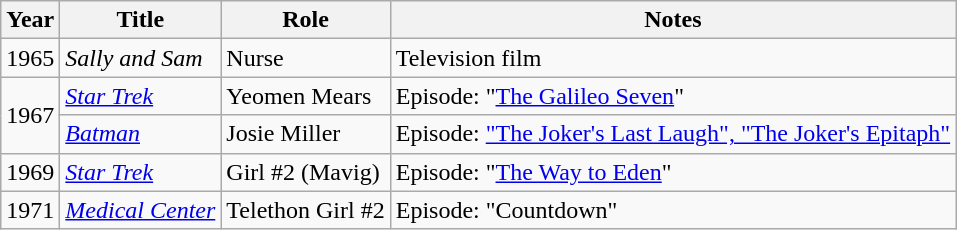<table class="wikitable sortable">
<tr>
<th>Year</th>
<th>Title</th>
<th>Role</th>
<th class="wikitable unsortable">Notes</th>
</tr>
<tr>
<td>1965</td>
<td><em>Sally and Sam</em></td>
<td>Nurse</td>
<td>Television film</td>
</tr>
<tr>
<td rowspan="2">1967</td>
<td><em><a href='#'>Star Trek</a></em></td>
<td>Yeomen Mears</td>
<td>Episode: "<a href='#'>The Galileo Seven</a>"</td>
</tr>
<tr>
<td><em><a href='#'>Batman</a></em></td>
<td>Josie Miller</td>
<td>Episode: <a href='#'>"The Joker's Last Laugh", "The Joker's Epitaph"</a></td>
</tr>
<tr>
<td>1969</td>
<td><em><a href='#'>Star Trek</a></em></td>
<td>Girl #2 (Mavig)</td>
<td>Episode: "<a href='#'>The Way to Eden</a>"</td>
</tr>
<tr>
<td>1971</td>
<td><em><a href='#'>Medical Center</a></em></td>
<td>Telethon Girl #2</td>
<td>Episode: "Countdown"</td>
</tr>
</table>
